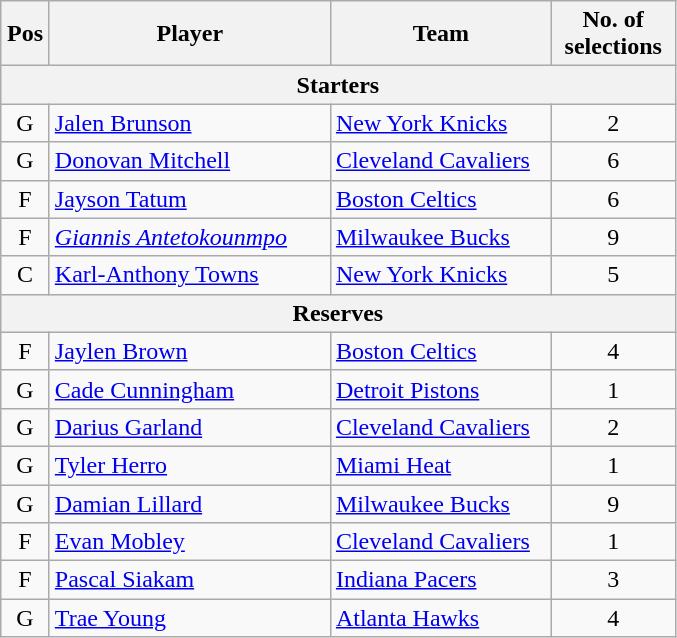<table class="wikitable" style="text-align:center">
<tr>
<th scope="col" width="25px">Pos</th>
<th scope="col" width="180px">Player</th>
<th scope="col" width="140px">Team</th>
<th scope="col" width="75px">No. of selections</th>
</tr>
<tr>
<th scope="col" colspan="4">Starters</th>
</tr>
<tr>
<td>G</td>
<td style="text-align:left"><a href='#'>Jalen Brunson</a></td>
<td style="text-align:left"><a href='#'>New York Knicks</a></td>
<td>2</td>
</tr>
<tr>
<td>G</td>
<td style="text-align:left"><a href='#'>Donovan Mitchell</a></td>
<td style="text-align:left"><a href='#'>Cleveland Cavaliers</a></td>
<td>6</td>
</tr>
<tr>
<td>F</td>
<td style="text-align:left"><a href='#'>Jayson Tatum</a></td>
<td style="text-align:left"><a href='#'>Boston Celtics</a></td>
<td>6</td>
</tr>
<tr>
<td>F</td>
<td style="text-align:left"><em><a href='#'>Giannis Antetokounmpo</a></em></td>
<td style="text-align:left"><a href='#'>Milwaukee Bucks</a></td>
<td>9</td>
</tr>
<tr>
<td>C</td>
<td style="text-align:left"><a href='#'>Karl-Anthony Towns</a></td>
<td style="text-align:left"><a href='#'>New York Knicks</a></td>
<td>5</td>
</tr>
<tr>
<th scope="col" colspan="4">Reserves</th>
</tr>
<tr>
<td>F</td>
<td style="text-align:left"><a href='#'>Jaylen Brown</a></td>
<td style="text-align:left"><a href='#'>Boston Celtics</a></td>
<td>4</td>
</tr>
<tr>
<td>G</td>
<td style="text-align:left"><a href='#'>Cade Cunningham</a></td>
<td style="text-align:left"><a href='#'>Detroit Pistons</a></td>
<td>1</td>
</tr>
<tr>
<td>G</td>
<td style="text-align:left"><a href='#'>Darius Garland</a></td>
<td style="text-align:left"><a href='#'>Cleveland Cavaliers</a></td>
<td>2</td>
</tr>
<tr>
<td>G</td>
<td style="text-align:left"><a href='#'>Tyler Herro</a></td>
<td style="text-align:left"><a href='#'>Miami Heat</a></td>
<td>1</td>
</tr>
<tr>
<td>G</td>
<td style="text-align:left"><a href='#'>Damian Lillard</a></td>
<td style="text-align:left"><a href='#'>Milwaukee Bucks</a></td>
<td>9</td>
</tr>
<tr>
<td>F</td>
<td style="text-align:left"><a href='#'>Evan Mobley</a></td>
<td style="text-align:left"><a href='#'>Cleveland Cavaliers</a></td>
<td>1</td>
</tr>
<tr>
<td>F</td>
<td style="text-align:left"><a href='#'>Pascal Siakam</a></td>
<td style="text-align:left"><a href='#'>Indiana Pacers</a></td>
<td>3</td>
</tr>
<tr>
<td>G</td>
<td style="text-align:left"><a href='#'>Trae Young</a></td>
<td style="text-align:left"><a href='#'>Atlanta Hawks</a></td>
<td>4</td>
</tr>
</table>
